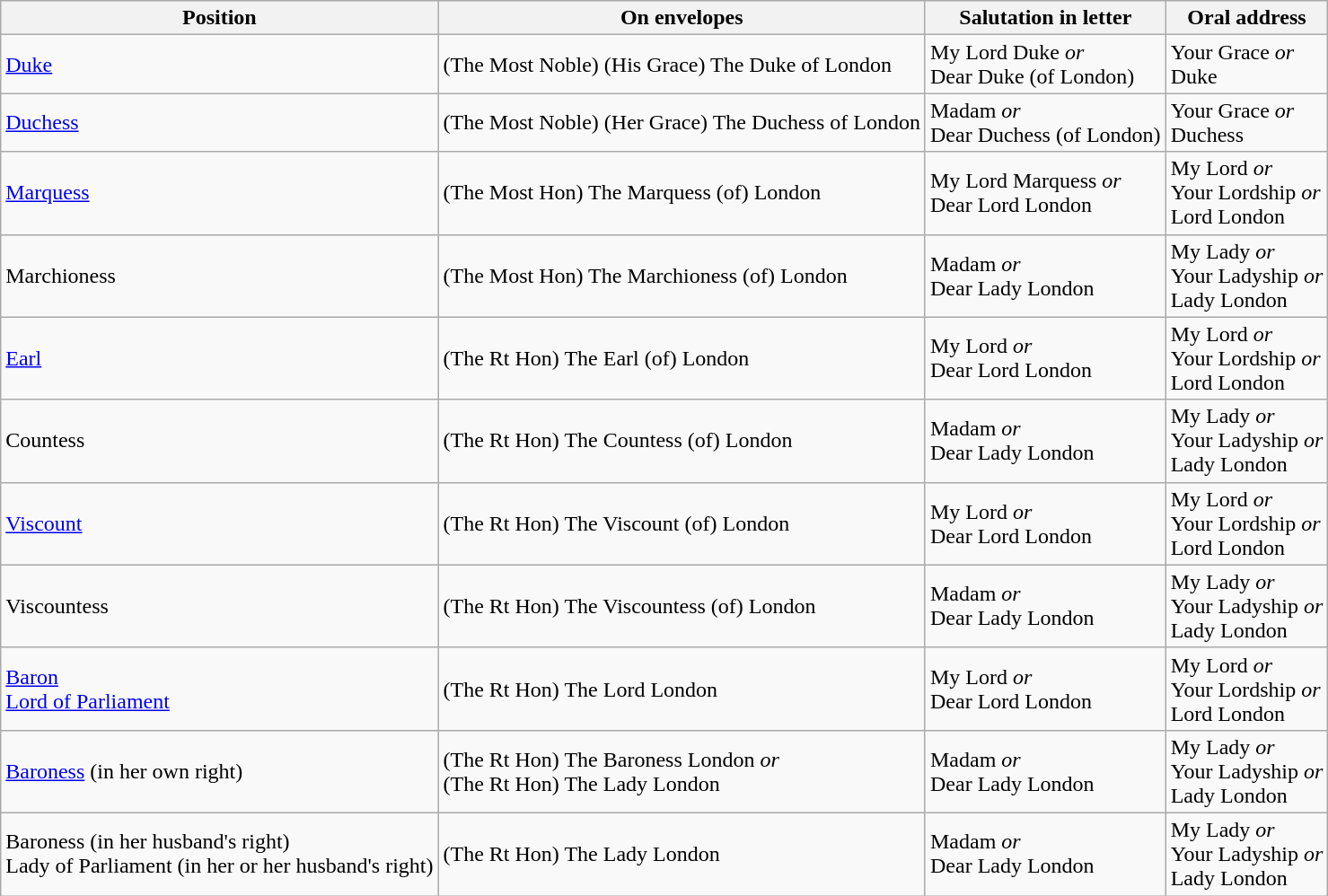<table class="wikitable">
<tr>
<th>Position</th>
<th>On envelopes</th>
<th>Salutation in letter</th>
<th>Oral address</th>
</tr>
<tr>
<td><a href='#'>Duke</a></td>
<td>(The Most Noble) (His Grace) The Duke of London</td>
<td>My Lord Duke <em>or</em><br>Dear Duke (of London)</td>
<td>Your Grace <em>or</em><br>Duke</td>
</tr>
<tr>
<td><a href='#'>Duchess</a></td>
<td>(The Most Noble) (Her Grace) The Duchess of London</td>
<td>Madam <em>or</em><br>Dear Duchess (of London)</td>
<td>Your Grace <em>or</em><br>Duchess</td>
</tr>
<tr>
<td><a href='#'>Marquess</a></td>
<td>(The Most Hon) The Marquess (of) London</td>
<td>My Lord Marquess <em>or</em><br>Dear Lord London</td>
<td>My Lord <em>or</em><br>Your Lordship <em>or</em><br>Lord London</td>
</tr>
<tr>
<td>Marchioness</td>
<td>(The Most Hon) The Marchioness (of) London</td>
<td>Madam <em>or</em><br>Dear Lady London</td>
<td>My Lady <em>or</em><br>Your Ladyship <em>or</em><br>Lady London</td>
</tr>
<tr>
<td><a href='#'>Earl</a></td>
<td>(The Rt Hon) The Earl (of) London</td>
<td>My Lord <em>or</em><br>Dear Lord London</td>
<td>My Lord <em>or</em><br>Your Lordship <em>or</em><br>Lord London</td>
</tr>
<tr>
<td>Countess</td>
<td>(The Rt Hon) The Countess (of) London</td>
<td>Madam <em>or</em><br>Dear Lady London</td>
<td>My Lady <em>or</em><br>Your Ladyship <em>or</em><br>Lady London</td>
</tr>
<tr>
<td><a href='#'>Viscount</a></td>
<td>(The Rt Hon) The Viscount (of) London</td>
<td>My Lord <em>or</em><br>Dear Lord London</td>
<td>My Lord <em>or</em><br>Your Lordship <em>or</em><br>Lord London</td>
</tr>
<tr>
<td>Viscountess</td>
<td>(The Rt Hon) The Viscountess (of) London</td>
<td>Madam <em>or</em><br>Dear Lady London</td>
<td>My Lady <em>or</em><br>Your Ladyship <em>or</em><br>Lady London</td>
</tr>
<tr>
<td><a href='#'>Baron</a><br><a href='#'>Lord of Parliament</a></td>
<td>(The Rt Hon) The Lord London</td>
<td>My Lord <em>or</em><br>Dear Lord London</td>
<td>My Lord <em>or</em><br>Your Lordship <em>or</em><br>Lord London</td>
</tr>
<tr>
<td><a href='#'>Baroness</a> (in her own right)</td>
<td>(The Rt Hon) The Baroness London <em>or</em><br>(The Rt Hon) The Lady London</td>
<td>Madam <em>or</em><br>Dear Lady London</td>
<td>My Lady <em>or</em><br>Your Ladyship <em>or</em><br>Lady London<br></td>
</tr>
<tr>
<td>Baroness (in her husband's right)<br>Lady of Parliament (in her or her husband's right)</td>
<td>(The Rt Hon) The Lady London</td>
<td>Madam <em>or</em><br>Dear Lady London</td>
<td>My Lady <em>or</em><br>Your Ladyship <em>or</em><br>Lady London</td>
</tr>
</table>
